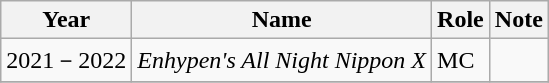<table class="wikitable">
<tr>
<th>Year</th>
<th>Name</th>
<th>Role</th>
<th>Note</th>
</tr>
<tr>
<td>2021－2022</td>
<td><em>Enhypen's All Night Nippon X</em></td>
<td>MC</td>
<td></td>
</tr>
<tr>
</tr>
</table>
